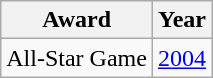<table class="wikitable" border="1">
<tr>
<th>Award</th>
<th>Year</th>
</tr>
<tr>
<td>All-Star Game</td>
<td><a href='#'>2004</a></td>
</tr>
</table>
